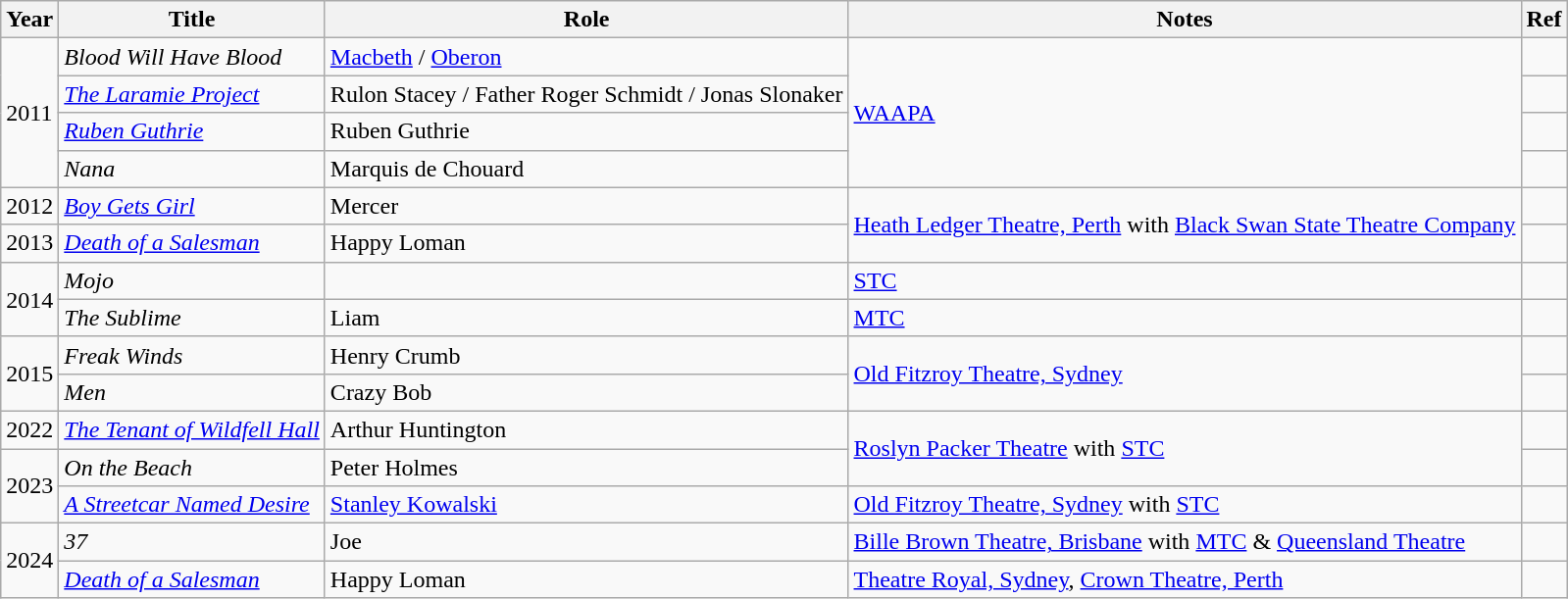<table class="wikitable sortable">
<tr>
<th scope="col">Year</th>
<th scope="col">Title</th>
<th scope="col">Role</th>
<th>Notes</th>
<th>Ref</th>
</tr>
<tr>
<td rowspan="4">2011</td>
<td><em>Blood Will Have Blood</em></td>
<td><a href='#'>Macbeth</a> / <a href='#'>Oberon</a></td>
<td rowspan="4"><a href='#'>WAAPA</a></td>
<td></td>
</tr>
<tr>
<td><em><a href='#'>The Laramie Project</a></em></td>
<td>Rulon Stacey / Father Roger Schmidt / Jonas Slonaker</td>
<td></td>
</tr>
<tr>
<td><em><a href='#'>Ruben Guthrie</a></em></td>
<td>Ruben Guthrie</td>
<td></td>
</tr>
<tr>
<td><em>Nana</em></td>
<td>Marquis de Chouard</td>
<td></td>
</tr>
<tr>
<td>2012</td>
<td><em><a href='#'>Boy Gets Girl</a></em></td>
<td>Mercer</td>
<td rowspan="2"><a href='#'>Heath Ledger Theatre, Perth</a> with <a href='#'>Black Swan State Theatre Company</a></td>
<td></td>
</tr>
<tr>
<td>2013</td>
<td><em><a href='#'>Death of a Salesman</a></em></td>
<td>Happy Loman</td>
<td></td>
</tr>
<tr>
<td rowspan="2">2014</td>
<td><em>Mojo</em></td>
<td></td>
<td><a href='#'>STC</a></td>
<td></td>
</tr>
<tr>
<td><em>The Sublime</em></td>
<td>Liam</td>
<td><a href='#'>MTC</a></td>
<td></td>
</tr>
<tr>
<td rowspan="2">2015</td>
<td><em>Freak Winds</em></td>
<td>Henry Crumb</td>
<td rowspan="2"><a href='#'>Old Fitzroy Theatre, Sydney</a></td>
<td></td>
</tr>
<tr>
<td><em>Men</em></td>
<td>Crazy Bob</td>
<td></td>
</tr>
<tr>
<td>2022</td>
<td><em><a href='#'>The Tenant of Wildfell Hall</a></em></td>
<td>Arthur Huntington</td>
<td rowspan="2"><a href='#'>Roslyn Packer Theatre</a> with <a href='#'>STC</a></td>
<td></td>
</tr>
<tr>
<td rowspan="2">2023</td>
<td><em>On the Beach</em></td>
<td>Peter Holmes</td>
<td></td>
</tr>
<tr>
<td><em><a href='#'>A Streetcar Named Desire</a></em></td>
<td><a href='#'>Stanley Kowalski</a></td>
<td><a href='#'>Old Fitzroy Theatre, Sydney</a> with <a href='#'>STC</a></td>
<td></td>
</tr>
<tr>
<td rowspan="2">2024</td>
<td><em>37</em></td>
<td>Joe</td>
<td><a href='#'>Bille Brown Theatre, Brisbane</a> with <a href='#'>MTC</a> & <a href='#'>Queensland Theatre</a></td>
<td></td>
</tr>
<tr>
<td><em><a href='#'>Death of a Salesman</a></em></td>
<td>Happy Loman</td>
<td><a href='#'>Theatre Royal, Sydney</a>, <a href='#'>Crown Theatre, Perth</a></td>
<td></td>
</tr>
</table>
